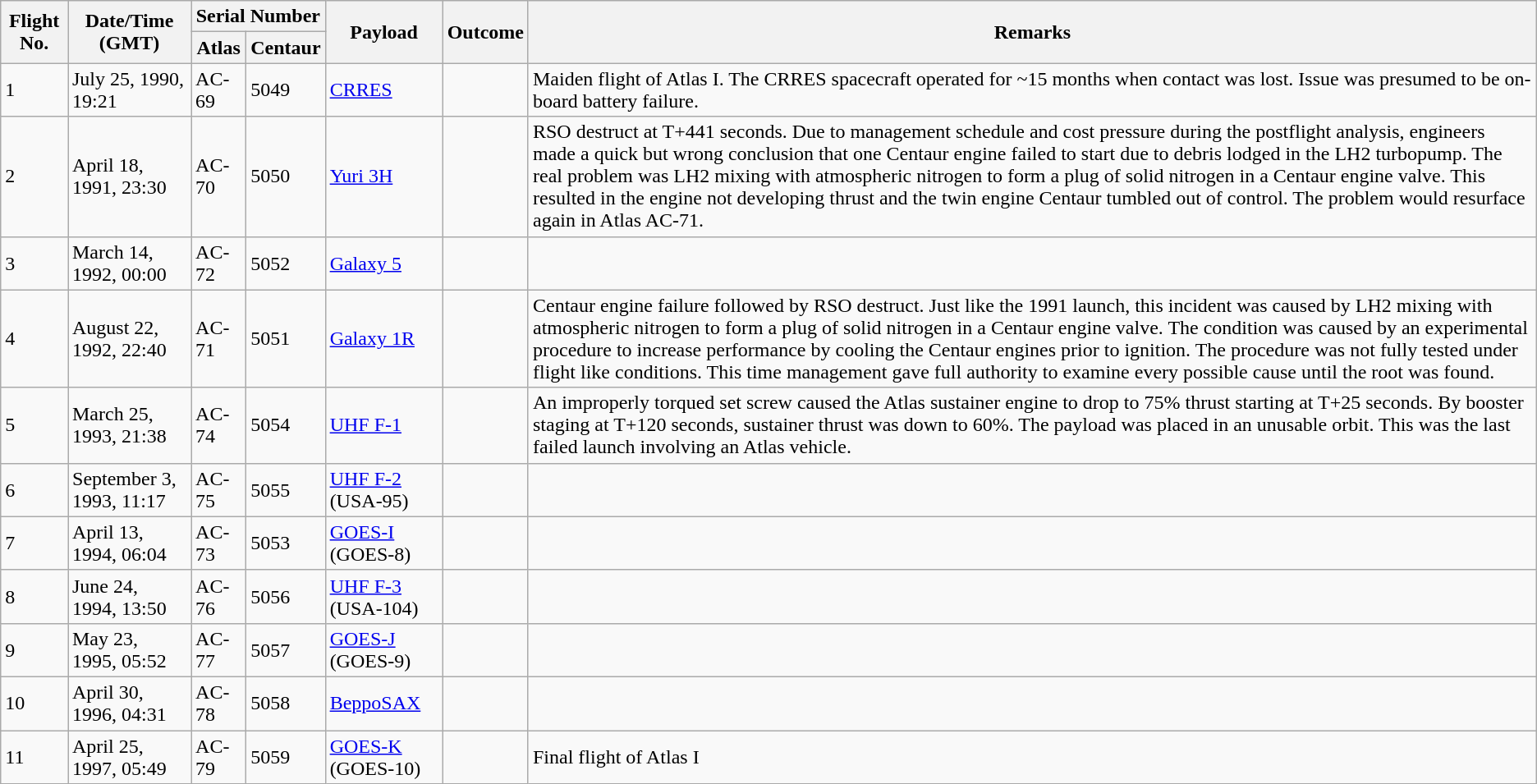<table class="wikitable">
<tr>
<th rowspan="2">Flight No.</th>
<th rowspan="2">Date/Time (GMT)</th>
<th colspan="2">Serial Number</th>
<th rowspan="2">Payload</th>
<th rowspan="2">Outcome</th>
<th rowspan="2">Remarks</th>
</tr>
<tr>
<th>Atlas</th>
<th>Centaur</th>
</tr>
<tr>
<td>1</td>
<td>July 25, 1990, 19:21</td>
<td>AC-69</td>
<td>5049</td>
<td><a href='#'>CRRES</a></td>
<td></td>
<td>Maiden flight of Atlas I. The CRRES spacecraft operated for ~15 months when contact was lost. Issue was presumed to be on-board battery failure.</td>
</tr>
<tr>
<td>2</td>
<td>April 18, 1991, 23:30</td>
<td>AC-70</td>
<td>5050</td>
<td><a href='#'>Yuri 3H</a></td>
<td></td>
<td>RSO destruct at T+441 seconds. Due to management schedule and cost pressure during the postflight analysis, engineers made a quick but wrong conclusion that one Centaur engine failed to start due to debris lodged in the LH2 turbopump. The real problem was LH2 mixing with atmospheric nitrogen to form a plug of solid nitrogen in a Centaur engine valve. This resulted in the engine not developing thrust and the twin engine Centaur tumbled out of control. The problem would resurface again in Atlas AC-71.</td>
</tr>
<tr>
<td>3</td>
<td>March 14, 1992, 00:00</td>
<td>AC-72</td>
<td>5052</td>
<td><a href='#'>Galaxy 5</a></td>
<td></td>
<td></td>
</tr>
<tr>
<td>4</td>
<td>August 22, 1992, 22:40</td>
<td>AC-71</td>
<td>5051</td>
<td><a href='#'>Galaxy 1R</a></td>
<td></td>
<td>Centaur engine failure followed by RSO destruct. Just like the 1991 launch, this incident was caused by LH2 mixing with atmospheric nitrogen to form a plug of solid nitrogen in a Centaur engine valve. The condition was caused by an experimental procedure to increase performance by cooling the Centaur engines prior to ignition. The procedure was not fully tested under flight like conditions. This time management gave full authority to examine every possible cause until the root was found.</td>
</tr>
<tr>
<td>5</td>
<td>March 25, 1993, 21:38</td>
<td>AC-74</td>
<td>5054</td>
<td><a href='#'>UHF F-1</a></td>
<td></td>
<td>An improperly torqued set screw caused the Atlas sustainer engine to drop to 75% thrust starting at T+25 seconds. By booster staging at T+120 seconds, sustainer thrust was down to 60%. The payload was placed in an unusable orbit. This was the last failed launch involving an Atlas vehicle.</td>
</tr>
<tr>
<td>6</td>
<td>September 3, 1993, 11:17</td>
<td>AC-75</td>
<td>5055</td>
<td><a href='#'>UHF F-2</a> (USA-95)</td>
<td></td>
<td></td>
</tr>
<tr>
<td>7</td>
<td>April 13, 1994, 06:04</td>
<td>AC-73</td>
<td>5053</td>
<td><a href='#'>GOES-I</a> (GOES-8)</td>
<td></td>
<td></td>
</tr>
<tr>
<td>8</td>
<td>June 24, 1994, 13:50</td>
<td>AC-76</td>
<td>5056</td>
<td><a href='#'>UHF F-3</a> (USA-104)</td>
<td></td>
<td></td>
</tr>
<tr>
<td>9</td>
<td>May 23, 1995, 05:52</td>
<td>AC-77</td>
<td>5057</td>
<td><a href='#'>GOES-J</a> (GOES-9)</td>
<td></td>
<td></td>
</tr>
<tr>
<td>10</td>
<td>April 30, 1996, 04:31</td>
<td>AC-78</td>
<td>5058</td>
<td><a href='#'>BeppoSAX</a></td>
<td></td>
<td></td>
</tr>
<tr>
<td>11</td>
<td>April 25, 1997, 05:49</td>
<td>AC-79</td>
<td>5059</td>
<td><a href='#'>GOES-K</a> (GOES-10)</td>
<td></td>
<td>Final flight of Atlas I</td>
</tr>
</table>
